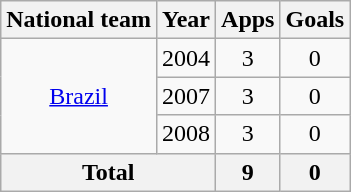<table class="wikitable" style="text-align:center">
<tr>
<th>National team</th>
<th>Year</th>
<th>Apps</th>
<th>Goals</th>
</tr>
<tr>
<td rowspan="3" valign="center"><a href='#'>Brazil</a></td>
<td>2004</td>
<td>3</td>
<td>0</td>
</tr>
<tr>
<td>2007</td>
<td>3</td>
<td>0</td>
</tr>
<tr>
<td>2008</td>
<td>3</td>
<td>0</td>
</tr>
<tr>
<th colspan="2">Total</th>
<th>9</th>
<th>0</th>
</tr>
</table>
